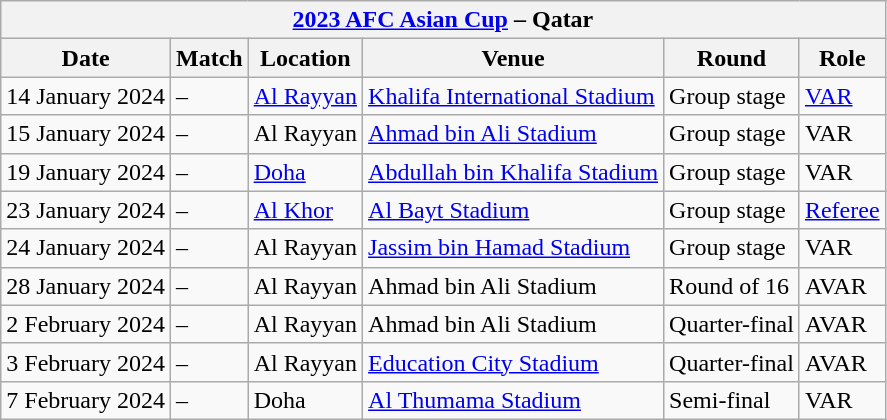<table class="wikitable">
<tr>
<th colspan="6"><a href='#'>2023 AFC Asian Cup</a> – Qatar</th>
</tr>
<tr>
<th>Date</th>
<th>Match</th>
<th>Location</th>
<th>Venue</th>
<th>Round</th>
<th>Role</th>
</tr>
<tr>
<td>14 January 2024</td>
<td> – </td>
<td><a href='#'>Al Rayyan</a></td>
<td><a href='#'>Khalifa International Stadium</a></td>
<td>Group stage</td>
<td><a href='#'>VAR</a></td>
</tr>
<tr>
<td>15 January 2024</td>
<td> – </td>
<td>Al Rayyan</td>
<td><a href='#'>Ahmad bin Ali Stadium</a></td>
<td>Group stage</td>
<td>VAR</td>
</tr>
<tr>
<td>19 January 2024</td>
<td> – </td>
<td><a href='#'>Doha</a></td>
<td><a href='#'>Abdullah bin Khalifa Stadium</a></td>
<td>Group stage</td>
<td>VAR</td>
</tr>
<tr>
<td>23 January 2024</td>
<td> – </td>
<td><a href='#'>Al Khor</a></td>
<td><a href='#'>Al Bayt Stadium</a></td>
<td>Group stage</td>
<td><a href='#'>Referee</a></td>
</tr>
<tr>
<td>24 January 2024</td>
<td> – </td>
<td>Al Rayyan</td>
<td><a href='#'>Jassim bin Hamad Stadium</a></td>
<td>Group stage</td>
<td>VAR</td>
</tr>
<tr>
<td>28 January 2024</td>
<td> – </td>
<td>Al Rayyan</td>
<td>Ahmad bin Ali Stadium</td>
<td>Round of 16</td>
<td>AVAR</td>
</tr>
<tr>
<td>2 February 2024</td>
<td> – </td>
<td>Al Rayyan</td>
<td>Ahmad bin Ali Stadium</td>
<td>Quarter-final</td>
<td>AVAR</td>
</tr>
<tr>
<td>3 February 2024</td>
<td> – </td>
<td>Al Rayyan</td>
<td><a href='#'>Education City Stadium</a></td>
<td>Quarter-final</td>
<td>AVAR</td>
</tr>
<tr>
<td>7 February 2024</td>
<td> – </td>
<td>Doha</td>
<td><a href='#'>Al Thumama Stadium</a></td>
<td>Semi-final</td>
<td>VAR</td>
</tr>
</table>
